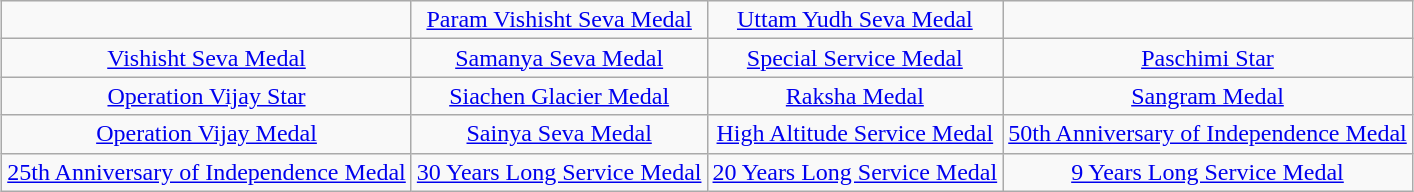<table class="wikitable" style="margin:1em auto; text-align:center;">
<tr>
<td></td>
<td><a href='#'>Param Vishisht Seva Medal</a></td>
<td><a href='#'>Uttam Yudh Seva Medal</a></td>
<td></td>
</tr>
<tr>
<td><a href='#'>Vishisht Seva Medal</a></td>
<td><a href='#'>Samanya Seva Medal</a></td>
<td><a href='#'>Special Service Medal</a></td>
<td><a href='#'>Paschimi Star</a></td>
</tr>
<tr>
<td><a href='#'>Operation Vijay Star</a></td>
<td><a href='#'>Siachen Glacier Medal</a></td>
<td><a href='#'>Raksha Medal</a></td>
<td><a href='#'>Sangram Medal</a></td>
</tr>
<tr>
<td><a href='#'>Operation Vijay Medal</a></td>
<td><a href='#'>Sainya Seva Medal</a></td>
<td><a href='#'>High Altitude Service Medal</a></td>
<td><a href='#'>50th Anniversary of Independence Medal</a></td>
</tr>
<tr>
<td><a href='#'>25th Anniversary of Independence Medal</a></td>
<td><a href='#'>30 Years Long Service Medal</a></td>
<td><a href='#'>20 Years Long Service Medal</a></td>
<td><a href='#'>9 Years Long Service Medal</a></td>
</tr>
</table>
